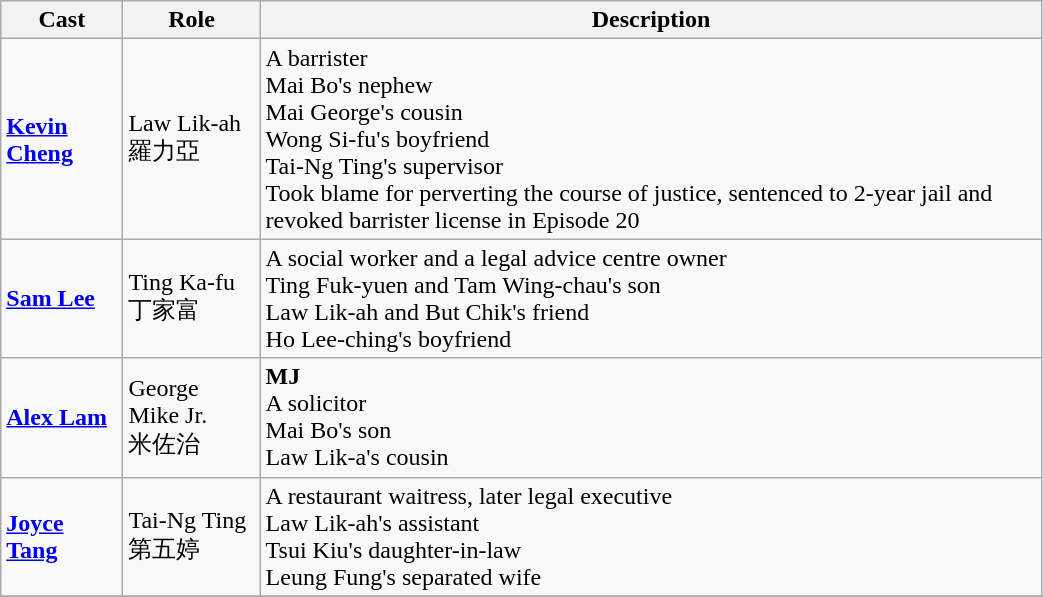<table class="wikitable" width="55%">
<tr>
<th>Cast</th>
<th>Role</th>
<th>Description</th>
</tr>
<tr>
<td><strong><a href='#'>Kevin Cheng</a></strong></td>
<td>Law Lik-ah<br>羅力亞</td>
<td>A barrister<br>Mai Bo's nephew<br>Mai George's cousin<br>Wong Si-fu's boyfriend<br>Tai-Ng Ting's supervisor<br>Took blame for perverting the course of justice, sentenced to 2-year jail and revoked barrister license in Episode 20</td>
</tr>
<tr>
<td><strong><a href='#'>Sam Lee</a></strong></td>
<td>Ting Ka-fu<br>丁家富</td>
<td>A social worker and a legal advice centre owner<br>Ting Fuk-yuen and Tam Wing-chau's son<br>Law Lik-ah and But Chik's friend<br>Ho Lee-ching's boyfriend</td>
</tr>
<tr>
<td><strong><a href='#'>Alex Lam</a></strong></td>
<td>George Mike Jr.<br>米佐治</td>
<td><strong>MJ</strong><br>A solicitor<br>Mai Bo's son<br>Law Lik-a's cousin</td>
</tr>
<tr>
<td><strong><a href='#'>Joyce Tang</a></strong></td>
<td>Tai-Ng Ting<br>第五婷</td>
<td>A restaurant waitress, later legal executive<br>Law Lik-ah's assistant<br>Tsui Kiu's daughter-in-law<br>Leung Fung's separated wife</td>
</tr>
<tr>
</tr>
</table>
